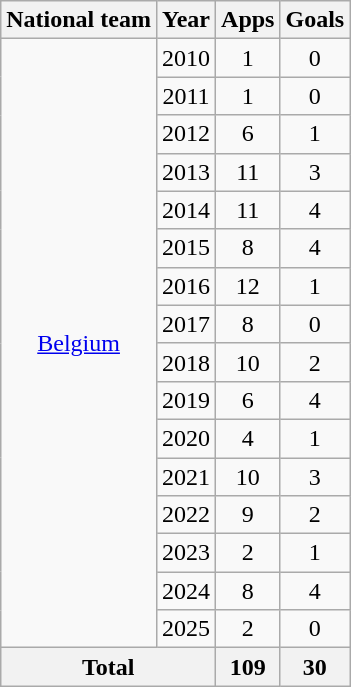<table class="wikitable" style="text-align: center;">
<tr>
<th>National team</th>
<th>Year</th>
<th>Apps</th>
<th>Goals</th>
</tr>
<tr>
<td rowspan=16><a href='#'>Belgium</a></td>
<td>2010</td>
<td>1</td>
<td>0</td>
</tr>
<tr>
<td>2011</td>
<td>1</td>
<td>0</td>
</tr>
<tr>
<td>2012</td>
<td>6</td>
<td>1</td>
</tr>
<tr>
<td>2013</td>
<td>11</td>
<td>3</td>
</tr>
<tr>
<td>2014</td>
<td>11</td>
<td>4</td>
</tr>
<tr>
<td>2015</td>
<td>8</td>
<td>4</td>
</tr>
<tr>
<td>2016</td>
<td>12</td>
<td>1</td>
</tr>
<tr>
<td>2017</td>
<td>8</td>
<td>0</td>
</tr>
<tr>
<td>2018</td>
<td>10</td>
<td>2</td>
</tr>
<tr>
<td>2019</td>
<td>6</td>
<td>4</td>
</tr>
<tr>
<td>2020</td>
<td>4</td>
<td>1</td>
</tr>
<tr>
<td>2021</td>
<td>10</td>
<td>3</td>
</tr>
<tr>
<td>2022</td>
<td>9</td>
<td>2</td>
</tr>
<tr>
<td>2023</td>
<td>2</td>
<td>1</td>
</tr>
<tr>
<td>2024</td>
<td>8</td>
<td>4</td>
</tr>
<tr>
<td>2025</td>
<td>2</td>
<td>0</td>
</tr>
<tr>
<th colspan=2>Total</th>
<th>109</th>
<th>30</th>
</tr>
</table>
